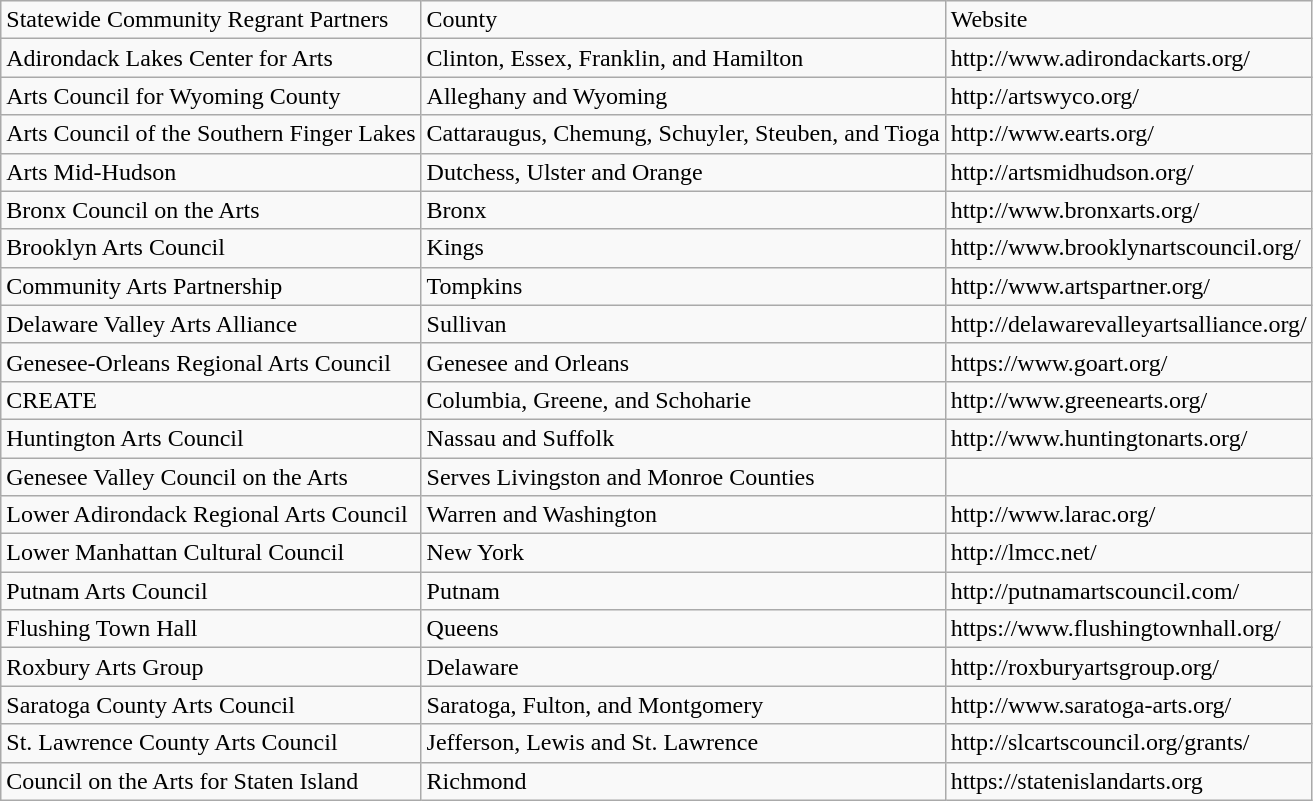<table class="wikitable">
<tr>
<td>Statewide  Community Regrant Partners</td>
<td>County</td>
<td>Website</td>
</tr>
<tr>
<td>Adirondack Lakes  Center for Arts</td>
<td>Clinton, Essex,  Franklin, and Hamilton</td>
<td>http://www.adirondackarts.org/</td>
</tr>
<tr>
<td>Arts Council for  Wyoming County</td>
<td>Alleghany and  Wyoming</td>
<td>http://artswyco.org/</td>
</tr>
<tr>
<td>Arts Council of  the Southern Finger Lakes</td>
<td>Cattaraugus,  Chemung, Schuyler, Steuben, and Tioga</td>
<td>http://www.earts.org/</td>
</tr>
<tr>
<td>Arts Mid-Hudson</td>
<td>Dutchess, Ulster  and Orange</td>
<td>http://artsmidhudson.org/</td>
</tr>
<tr>
<td>Bronx Council on  the Arts</td>
<td>Bronx</td>
<td>http://www.bronxarts.org/</td>
</tr>
<tr>
<td>Brooklyn Arts  Council</td>
<td>Kings</td>
<td>http://www.brooklynartscouncil.org/</td>
</tr>
<tr>
<td>Community Arts  Partnership</td>
<td>Tompkins</td>
<td>http://www.artspartner.org/</td>
</tr>
<tr>
<td>Delaware Valley  Arts Alliance</td>
<td>Sullivan</td>
<td>http://delawarevalleyartsalliance.org/</td>
</tr>
<tr>
<td>Genesee-Orleans  Regional Arts Council</td>
<td>Genesee and  Orleans</td>
<td>https://www.goart.org/</td>
</tr>
<tr>
<td>CREATE</td>
<td>Columbia, Greene,  and Schoharie</td>
<td>http://www.greenearts.org/</td>
</tr>
<tr>
<td>Huntington Arts  Council</td>
<td>Nassau and Suffolk</td>
<td>http://www.huntingtonarts.org/</td>
</tr>
<tr>
<td>Genesee Valley Council on the Arts</td>
<td>Serves  Livingston and Monroe Counties</td>
<td></td>
</tr>
<tr>
<td>Lower Adirondack  Regional Arts Council</td>
<td>Warren and  Washington</td>
<td>http://www.larac.org/</td>
</tr>
<tr>
<td>Lower Manhattan  Cultural Council</td>
<td>New York</td>
<td>http://lmcc.net/</td>
</tr>
<tr>
<td>Putnam Arts  Council</td>
<td>Putnam</td>
<td>http://putnamartscouncil.com/</td>
</tr>
<tr>
<td>Flushing Town Hall</td>
<td>Queens</td>
<td>https://www.flushingtownhall.org/</td>
</tr>
<tr>
<td>Roxbury Arts Group</td>
<td>Delaware</td>
<td>http://roxburyartsgroup.org/</td>
</tr>
<tr>
<td>Saratoga County  Arts Council</td>
<td>Saratoga, Fulton,  and Montgomery</td>
<td>http://www.saratoga-arts.org/</td>
</tr>
<tr>
<td>St. Lawrence  County Arts Council</td>
<td>Jefferson, Lewis  and St. Lawrence</td>
<td>http://slcartscouncil.org/grants/</td>
</tr>
<tr>
<td>Council on the  Arts for Staten Island</td>
<td>Richmond</td>
<td>https://statenislandarts.org</td>
</tr>
</table>
